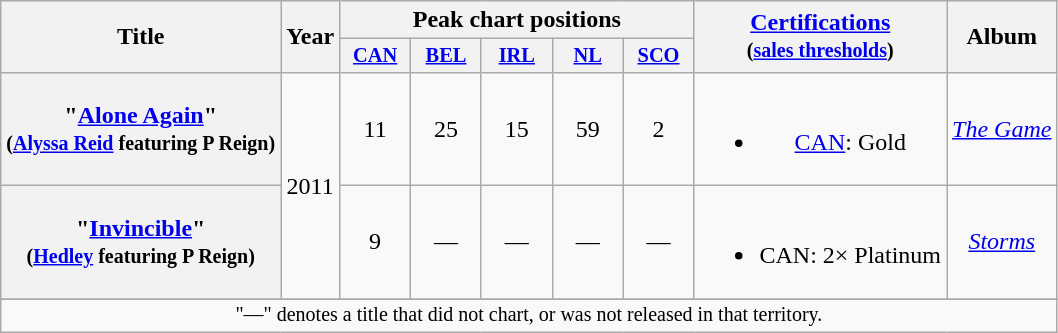<table class="wikitable plainrowheaders" style="text-align:center;" border="1">
<tr>
<th scope="col" rowspan="2">Title</th>
<th scope="col" rowspan="2">Year</th>
<th scope="col" colspan="5">Peak chart positions</th>
<th scope="col" rowspan="2"><a href='#'>Certifications</a><br><small>(<a href='#'>sales thresholds</a>)</small></th>
<th scope="col" rowspan="2">Album</th>
</tr>
<tr>
<th scope="col" style="width:3em;font-size:85%;"><a href='#'>CAN</a><br></th>
<th scope="col" style="width:3em;font-size:85%;"><a href='#'>BEL</a></th>
<th scope="col" style="width:3em;font-size:85%;"><a href='#'>IRL</a></th>
<th scope="col" style="width:3em;font-size:85%;"><a href='#'>NL</a></th>
<th scope="col" style="width:3em;font-size:85%;"><a href='#'>SCO</a></th>
</tr>
<tr>
<th scope="row">"<a href='#'>Alone Again</a>"<br><small>(<a href='#'>Alyssa Reid</a> featuring P Reign)</small></th>
<td rowspan="2">2011</td>
<td>11</td>
<td>25</td>
<td>15</td>
<td>59</td>
<td>2</td>
<td><br><ul><li><a href='#'>CAN</a>: Gold</li></ul></td>
<td><em><a href='#'>The Game</a></em></td>
</tr>
<tr>
<th scope="row">"<a href='#'>Invincible</a>" <br><small>(<a href='#'>Hedley</a> featuring P Reign)</small></th>
<td>9</td>
<td>—</td>
<td>—</td>
<td>—</td>
<td>—</td>
<td><br><ul><li>CAN: 2× Platinum</li></ul></td>
<td><em><a href='#'>Storms</a></em></td>
</tr>
<tr>
</tr>
<tr>
<td colspan="10" style="font-size:10pt">"—" denotes a title that did not chart, or was not released in that territory.</td>
</tr>
</table>
